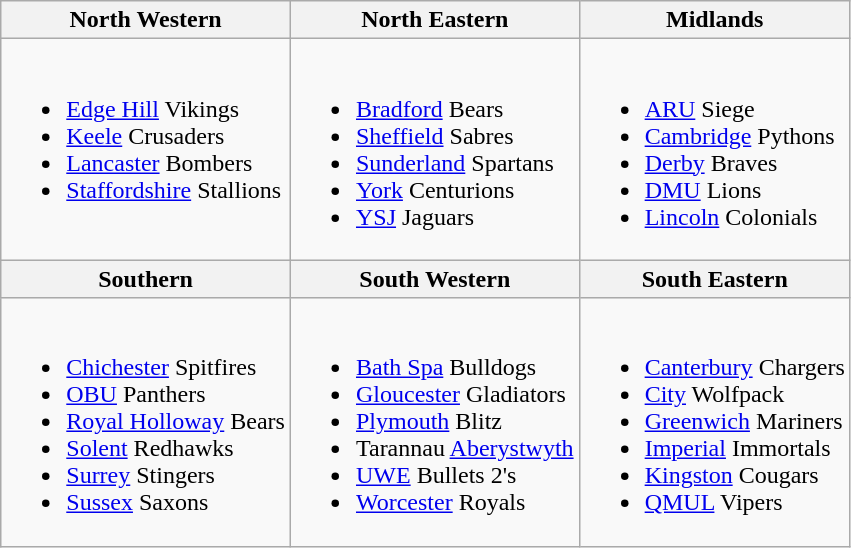<table class="wikitable">
<tr>
<th>North Western</th>
<th>North Eastern</th>
<th>Midlands</th>
</tr>
<tr valign="top">
<td><br><ul><li><a href='#'>Edge Hill</a> Vikings</li><li><a href='#'>Keele</a> Crusaders</li><li><a href='#'>Lancaster</a> Bombers</li><li><a href='#'>Staffordshire</a> Stallions</li></ul></td>
<td><br><ul><li><a href='#'>Bradford</a> Bears</li><li><a href='#'>Sheffield</a> Sabres</li><li><a href='#'>Sunderland</a> Spartans</li><li><a href='#'>York</a> Centurions</li><li><a href='#'>YSJ</a> Jaguars</li></ul></td>
<td><br><ul><li><a href='#'>ARU</a> Siege</li><li><a href='#'>Cambridge</a> Pythons</li><li><a href='#'>Derby</a> Braves</li><li><a href='#'>DMU</a> Lions</li><li><a href='#'>Lincoln</a> Colonials</li></ul></td>
</tr>
<tr valign="top">
<th>Southern</th>
<th>South Western</th>
<th>South Eastern</th>
</tr>
<tr valign="top">
<td><br><ul><li><a href='#'>Chichester</a> Spitfires</li><li><a href='#'>OBU</a> Panthers</li><li><a href='#'>Royal Holloway</a> Bears</li><li><a href='#'>Solent</a> Redhawks</li><li><a href='#'>Surrey</a> Stingers</li><li><a href='#'>Sussex</a> Saxons</li></ul></td>
<td><br><ul><li><a href='#'>Bath Spa</a> Bulldogs</li><li><a href='#'>Gloucester</a> Gladiators</li><li><a href='#'>Plymouth</a> Blitz</li><li>Tarannau <a href='#'>Aberystwyth</a></li><li><a href='#'>UWE</a> Bullets 2's</li><li><a href='#'>Worcester</a> Royals</li></ul></td>
<td><br><ul><li><a href='#'>Canterbury</a> Chargers</li><li><a href='#'>City</a> Wolfpack</li><li><a href='#'>Greenwich</a> Mariners</li><li><a href='#'>Imperial</a> Immortals</li><li><a href='#'>Kingston</a> Cougars</li><li><a href='#'>QMUL</a> Vipers</li></ul></td>
</tr>
</table>
